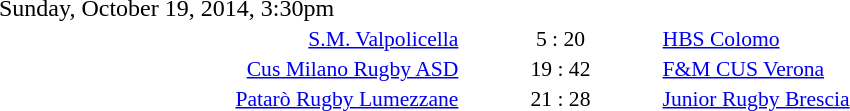<table style="width:70%;" cellspacing="1">
<tr>
<th width=35%></th>
<th width=15%></th>
<th></th>
</tr>
<tr>
<td>Sunday, October 19, 2014, 3:30pm</td>
</tr>
<tr style=font-size:90%>
<td align=right><a href='#'>S.M. Valpolicella</a></td>
<td align=center>5 : 20</td>
<td><a href='#'>HBS Colomo</a></td>
</tr>
<tr style=font-size:90%>
<td align=right><a href='#'>Cus Milano Rugby ASD</a></td>
<td align=center>19 : 42</td>
<td><a href='#'>F&M CUS Verona</a></td>
</tr>
<tr style=font-size:90%>
<td align=right><a href='#'>Patarò Rugby Lumezzane</a></td>
<td align=center>21 : 28</td>
<td><a href='#'>Junior Rugby Brescia</a></td>
</tr>
</table>
